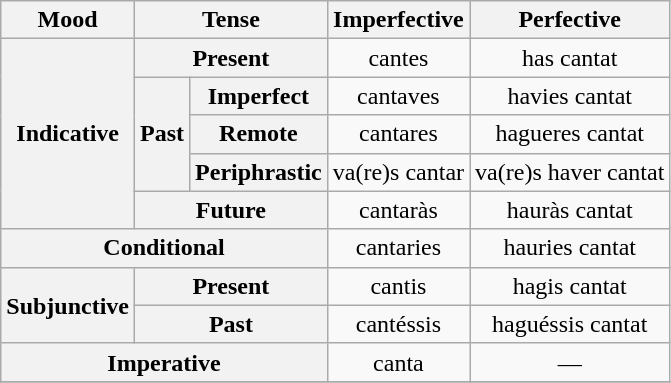<table class="wikitable" style="text-align:center">
<tr>
<th>Mood</th>
<th colspan="2">Tense</th>
<th>Imperfective</th>
<th>Perfective</th>
</tr>
<tr>
<th rowspan="5">Indicative</th>
<th colspan="2">Present</th>
<td>cantes</td>
<td>has cantat</td>
</tr>
<tr>
<th rowspan="3">Past</th>
<th>Imperfect</th>
<td>cantaves</td>
<td>havies cantat</td>
</tr>
<tr>
<th>Remote</th>
<td>cantares</td>
<td>hagueres cantat</td>
</tr>
<tr>
<th>Periphrastic</th>
<td>va(re)s cantar</td>
<td>va(re)s haver cantat</td>
</tr>
<tr>
<th colspan="2">Future</th>
<td>cantaràs</td>
<td>hauràs cantat</td>
</tr>
<tr>
<th colspan="3">Conditional</th>
<td>cantaries</td>
<td>hauries cantat</td>
</tr>
<tr>
<th rowspan="2">Subjunctive</th>
<th colspan="2">Present</th>
<td>cantis</td>
<td>hagis cantat</td>
</tr>
<tr>
<th colspan="2">Past</th>
<td>cantéssis</td>
<td>haguéssis cantat</td>
</tr>
<tr>
<th colspan="3">Imperative</th>
<td>canta</td>
<td>—</td>
</tr>
<tr>
</tr>
</table>
